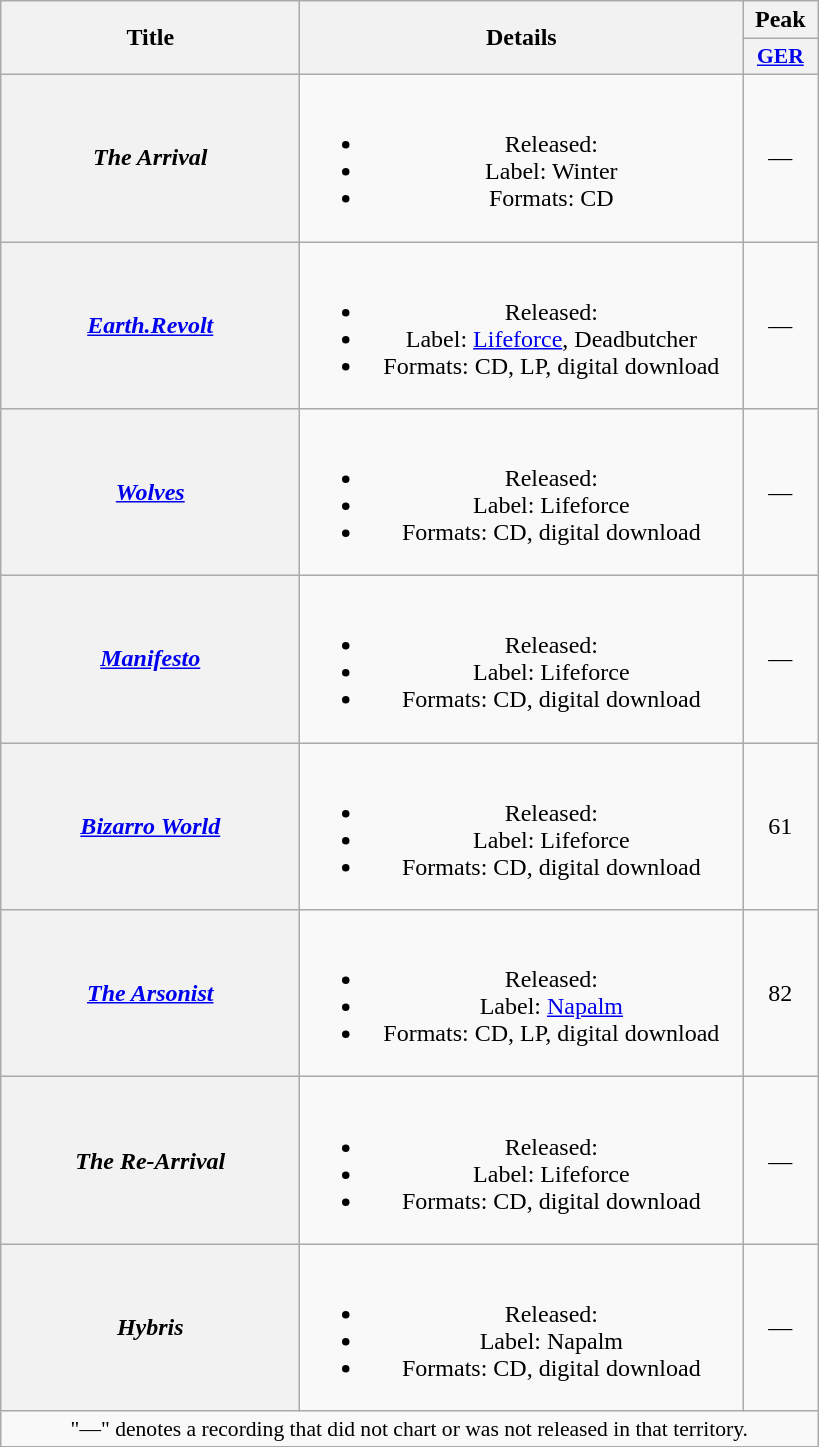<table class="wikitable plainrowheaders" style="text-align:center;">
<tr>
<th scope="col" rowspan="2" style="width:12em;">Title</th>
<th scope="col" rowspan="2" style="width:18em;">Details</th>
<th scope="col" colspan="10">Peak</th>
</tr>
<tr>
<th scope="col" style="width:3em;font-size:90%;"><a href='#'>GER</a><br></th>
</tr>
<tr>
<th scope="row"><em> The Arrival </em></th>
<td><br><ul><li>Released: </li><li>Label: Winter</li><li>Formats: CD</li></ul></td>
<td>—</td>
</tr>
<tr>
<th scope="row"><em><a href='#'>Earth.Revolt</a></em></th>
<td><br><ul><li>Released: </li><li>Label: <a href='#'>Lifeforce</a>, Deadbutcher</li><li>Formats: CD, LP, digital download</li></ul></td>
<td>—</td>
</tr>
<tr>
<th scope="row"><em><a href='#'>Wolves</a></em></th>
<td><br><ul><li>Released: </li><li>Label: Lifeforce</li><li>Formats: CD, digital download</li></ul></td>
<td>—</td>
</tr>
<tr>
<th scope="row"><em><a href='#'>Manifesto</a></em></th>
<td><br><ul><li>Released: </li><li>Label: Lifeforce</li><li>Formats: CD, digital download</li></ul></td>
<td>—</td>
</tr>
<tr>
<th scope="row"><em><a href='#'>Bizarro World</a></em></th>
<td><br><ul><li>Released: </li><li>Label: Lifeforce</li><li>Formats: CD, digital download</li></ul></td>
<td>61</td>
</tr>
<tr>
<th scope="row"><em><a href='#'>The Arsonist</a></em></th>
<td><br><ul><li>Released: </li><li>Label: <a href='#'>Napalm</a></li><li>Formats: CD, LP, digital download</li></ul></td>
<td>82</td>
</tr>
<tr>
<th scope="row"><em>The Re-Arrival</em></th>
<td><br><ul><li>Released: </li><li>Label: Lifeforce</li><li>Formats: CD, digital download</li></ul></td>
<td>—</td>
</tr>
<tr>
<th scope="row"><em>Hybris</em></th>
<td><br><ul><li>Released: </li><li>Label: Napalm</li><li>Formats: CD, digital download</li></ul></td>
<td>—</td>
</tr>
<tr>
<td colspan="15" style="font-size:90%">"—" denotes a recording that did not chart or was not released in that territory.</td>
</tr>
</table>
